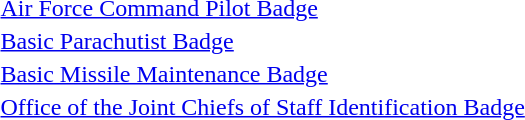<table>
<tr>
<td></td>
<td><a href='#'>Air Force Command Pilot Badge</a></td>
</tr>
<tr>
<td></td>
<td><a href='#'>Basic Parachutist Badge</a></td>
</tr>
<tr>
<td></td>
<td><a href='#'>Basic Missile Maintenance Badge</a></td>
</tr>
<tr>
<td></td>
<td><a href='#'>Office of the Joint Chiefs of Staff Identification Badge</a></td>
</tr>
</table>
